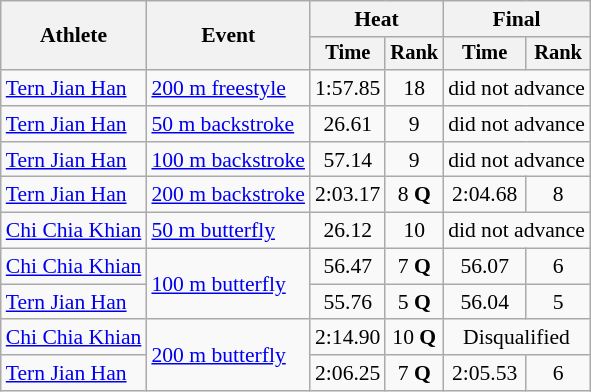<table class=wikitable style="font-size:90%">
<tr>
<th rowspan=2>Athlete</th>
<th rowspan=2>Event</th>
<th colspan="2">Heat</th>
<th colspan="2">Final</th>
</tr>
<tr style="font-size:95%">
<th>Time</th>
<th>Rank</th>
<th>Time</th>
<th>Rank</th>
</tr>
<tr align=center>
<td align=left><a href='#'>Tern Jian Han</a></td>
<td align=left><a href='#'>200 m freestyle</a></td>
<td>1:57.85</td>
<td>18</td>
<td colspan=2>did not advance</td>
</tr>
<tr align=center>
<td align=left><a href='#'>Tern Jian Han</a></td>
<td align=left><a href='#'>50 m backstroke</a></td>
<td>26.61</td>
<td>9</td>
<td colspan=2>did not advance</td>
</tr>
<tr align=center>
<td align=left><a href='#'>Tern Jian Han</a></td>
<td align=left><a href='#'>100 m backstroke</a></td>
<td>57.14</td>
<td>9</td>
<td colspan=2>did not advance</td>
</tr>
<tr align=center>
<td align=left><a href='#'>Tern Jian Han</a></td>
<td align=left><a href='#'>200 m backstroke</a></td>
<td>2:03.17</td>
<td>8 <strong>Q</strong></td>
<td>2:04.68</td>
<td>8</td>
</tr>
<tr align=center>
<td align=left><a href='#'>Chi Chia Khian</a></td>
<td align=left><a href='#'>50 m butterfly</a></td>
<td>26.12</td>
<td>10</td>
<td colspan=2>did not advance</td>
</tr>
<tr align=center>
<td align=left><a href='#'>Chi Chia Khian</a></td>
<td rowspan=2 align=left><a href='#'>100 m butterfly</a></td>
<td>56.47</td>
<td>7 <strong>Q</strong></td>
<td>56.07</td>
<td>6</td>
</tr>
<tr align=center>
<td align=left><a href='#'>Tern Jian Han</a></td>
<td>55.76</td>
<td>5 <strong>Q</strong></td>
<td>56.04</td>
<td>5</td>
</tr>
<tr align=center>
<td align=left><a href='#'>Chi Chia Khian</a></td>
<td rowspan=2 align=left><a href='#'>200 m butterfly</a></td>
<td>2:14.90</td>
<td>10 <strong>Q</strong></td>
<td colspan=2>Disqualified</td>
</tr>
<tr align=center>
<td align=left><a href='#'>Tern Jian Han</a></td>
<td>2:06.25</td>
<td>7 <strong>Q</strong></td>
<td>2:05.53</td>
<td>6</td>
</tr>
</table>
